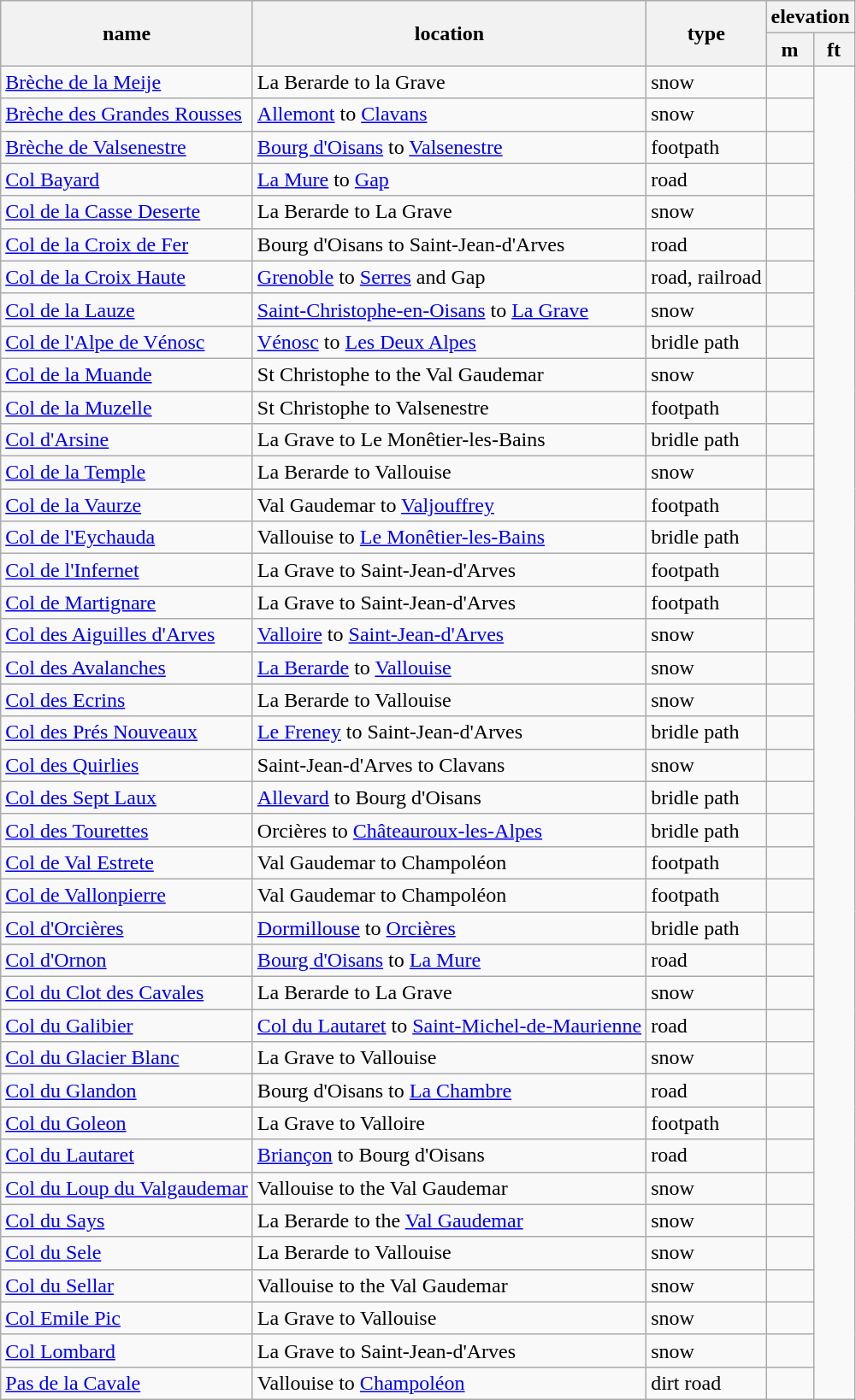<table class="wikitable sortable">
<tr>
<th rowspan=2>name</th>
<th rowspan=2>location</th>
<th rowspan=2>type</th>
<th colspan=2>elevation</th>
</tr>
<tr>
<th>m</th>
<th>ft</th>
</tr>
<tr>
<td><a href='#'>Brèche de la Meije</a></td>
<td>La Berarde to la Grave</td>
<td>snow</td>
<td></td>
</tr>
<tr>
<td><a href='#'>Brèche des Grandes Rousses</a></td>
<td><a href='#'>Allemont</a> to <a href='#'>Clavans</a></td>
<td>snow</td>
<td></td>
</tr>
<tr>
<td><a href='#'>Brèche de Valsenestre</a></td>
<td><a href='#'>Bourg d'Oisans</a> to <a href='#'>Valsenestre</a></td>
<td>footpath</td>
<td></td>
</tr>
<tr>
<td><a href='#'>Col Bayard</a></td>
<td><a href='#'>La Mure</a> to <a href='#'>Gap</a></td>
<td>road</td>
<td></td>
</tr>
<tr>
<td><a href='#'>Col de la Casse Deserte</a></td>
<td>La Berarde to La Grave</td>
<td>snow</td>
<td></td>
</tr>
<tr>
<td><a href='#'>Col de la Croix de Fer</a></td>
<td>Bourg d'Oisans to Saint-Jean-d'Arves</td>
<td>road</td>
<td></td>
</tr>
<tr>
<td><a href='#'>Col de la Croix Haute</a></td>
<td><a href='#'>Grenoble</a> to <a href='#'>Serres</a> and Gap</td>
<td>road, railroad</td>
<td></td>
</tr>
<tr>
<td><a href='#'>Col de la Lauze</a></td>
<td><a href='#'>Saint-Christophe-en-Oisans</a> to <a href='#'>La Grave</a></td>
<td>snow</td>
<td></td>
</tr>
<tr>
<td><a href='#'>Col de l'Alpe de Vénosc</a></td>
<td><a href='#'>Vénosc</a> to <a href='#'>Les Deux Alpes</a></td>
<td>bridle path</td>
<td></td>
</tr>
<tr>
<td><a href='#'>Col de la Muande</a></td>
<td>St Christophe to the Val Gaudemar</td>
<td>snow</td>
<td></td>
</tr>
<tr>
<td><a href='#'>Col de la Muzelle</a></td>
<td>St Christophe to Valsenestre</td>
<td>footpath</td>
<td></td>
</tr>
<tr>
<td><a href='#'>Col d'Arsine</a></td>
<td>La Grave to Le Monêtier-les-Bains</td>
<td>bridle path</td>
<td></td>
</tr>
<tr>
<td><a href='#'>Col de la Temple</a></td>
<td>La Berarde to Vallouise</td>
<td>snow</td>
<td></td>
</tr>
<tr>
<td><a href='#'>Col de la Vaurze</a></td>
<td>Val Gaudemar to <a href='#'>Valjouffrey</a></td>
<td>footpath</td>
<td></td>
</tr>
<tr>
<td><a href='#'>Col de l'Eychauda</a></td>
<td>Vallouise to <a href='#'>Le Monêtier-les-Bains</a></td>
<td>bridle path</td>
<td></td>
</tr>
<tr>
<td><a href='#'>Col de l'Infernet</a></td>
<td>La Grave to Saint-Jean-d'Arves</td>
<td>footpath</td>
<td></td>
</tr>
<tr>
<td><a href='#'>Col de Martignare</a></td>
<td>La Grave to Saint-Jean-d'Arves</td>
<td>footpath</td>
<td></td>
</tr>
<tr>
<td><a href='#'>Col des Aiguilles d'Arves</a></td>
<td><a href='#'>Valloire</a> to <a href='#'>Saint-Jean-d'Arves</a></td>
<td>snow</td>
<td></td>
</tr>
<tr>
<td><a href='#'>Col des Avalanches</a></td>
<td><a href='#'>La Berarde</a> to <a href='#'>Vallouise</a></td>
<td>snow</td>
<td></td>
</tr>
<tr>
<td><a href='#'>Col des Ecrins</a></td>
<td>La Berarde to Vallouise</td>
<td>snow</td>
<td></td>
</tr>
<tr>
<td><a href='#'>Col des Prés Nouveaux</a></td>
<td><a href='#'>Le Freney</a> to Saint-Jean-d'Arves</td>
<td>bridle path</td>
<td></td>
</tr>
<tr>
<td><a href='#'>Col des Quirlies</a></td>
<td>Saint-Jean-d'Arves to Clavans</td>
<td>snow</td>
<td></td>
</tr>
<tr>
<td><a href='#'>Col des Sept Laux</a></td>
<td><a href='#'>Allevard</a> to Bourg d'Oisans</td>
<td>bridle path</td>
<td></td>
</tr>
<tr>
<td><a href='#'>Col des Tourettes</a></td>
<td>Orcières to <a href='#'>Châteauroux-les-Alpes</a></td>
<td>bridle path</td>
<td></td>
</tr>
<tr>
<td><a href='#'>Col de Val Estrete</a></td>
<td>Val Gaudemar to Champoléon</td>
<td>footpath</td>
<td></td>
</tr>
<tr>
<td><a href='#'>Col de Vallonpierre</a></td>
<td>Val Gaudemar to Champoléon</td>
<td>footpath</td>
<td></td>
</tr>
<tr>
<td><a href='#'>Col d'Orcières</a></td>
<td><a href='#'>Dormillouse</a> to <a href='#'>Orcières</a></td>
<td>bridle path</td>
<td></td>
</tr>
<tr>
<td><a href='#'>Col d'Ornon</a></td>
<td><a href='#'>Bourg d'Oisans</a> to <a href='#'>La Mure</a></td>
<td>road</td>
<td></td>
</tr>
<tr>
<td><a href='#'>Col du Clot des Cavales</a></td>
<td>La Berarde to La Grave</td>
<td>snow</td>
<td></td>
</tr>
<tr>
<td><a href='#'>Col du Galibier</a></td>
<td><a href='#'>Col du Lautaret</a> to <a href='#'>Saint-Michel-de-Maurienne</a></td>
<td>road</td>
<td></td>
</tr>
<tr>
<td><a href='#'>Col du Glacier Blanc</a></td>
<td>La Grave to Vallouise</td>
<td>snow</td>
<td></td>
</tr>
<tr>
<td><a href='#'>Col du Glandon</a></td>
<td>Bourg d'Oisans to <a href='#'>La Chambre</a></td>
<td>road</td>
<td></td>
</tr>
<tr>
<td><a href='#'>Col du Goleon</a></td>
<td>La Grave to Valloire</td>
<td>footpath</td>
<td></td>
</tr>
<tr>
<td><a href='#'>Col du Lautaret</a></td>
<td><a href='#'>Briançon</a> to Bourg d'Oisans</td>
<td>road</td>
<td></td>
</tr>
<tr>
<td><a href='#'>Col du Loup du Valgaudemar</a></td>
<td>Vallouise to the Val Gaudemar</td>
<td>snow</td>
<td></td>
</tr>
<tr>
<td><a href='#'>Col du Says</a></td>
<td>La Berarde to the <a href='#'>Val Gaudemar</a></td>
<td>snow</td>
<td></td>
</tr>
<tr>
<td><a href='#'>Col du Sele</a></td>
<td>La Berarde to Vallouise</td>
<td>snow</td>
<td></td>
</tr>
<tr>
<td><a href='#'>Col du Sellar</a></td>
<td>Vallouise to the Val Gaudemar</td>
<td>snow</td>
<td></td>
</tr>
<tr>
<td><a href='#'>Col Emile Pic</a></td>
<td>La Grave to Vallouise</td>
<td>snow</td>
<td></td>
</tr>
<tr>
<td><a href='#'>Col Lombard</a></td>
<td>La Grave to Saint-Jean-d'Arves</td>
<td>snow</td>
<td></td>
</tr>
<tr>
<td><a href='#'>Pas de la Cavale</a></td>
<td>Vallouise to <a href='#'>Champoléon</a></td>
<td>dirt road</td>
<td></td>
</tr>
</table>
